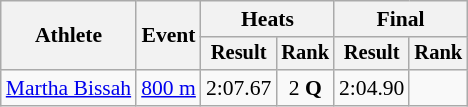<table class="wikitable" style="font-size:90%">
<tr>
<th rowspan=2>Athlete</th>
<th rowspan=2>Event</th>
<th colspan=2>Heats</th>
<th colspan=2>Final</th>
</tr>
<tr style="font-size:95%">
<th>Result</th>
<th>Rank</th>
<th>Result</th>
<th>Rank</th>
</tr>
<tr align=center>
<td align=left><a href='#'>Martha Bissah</a></td>
<td align=left><a href='#'>800 m</a></td>
<td>2:07.67</td>
<td>2 <strong>Q</strong></td>
<td>2:04.90</td>
<td></td>
</tr>
</table>
